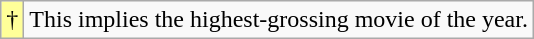<table class="wikitable">
<tr>
<td style="background-color:#FFFF99"align="center">†</td>
<td>This implies the highest-grossing movie of the year.</td>
</tr>
</table>
